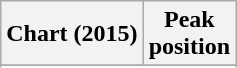<table class="wikitable sortable plainrowheaders" style="text-align:center">
<tr>
<th scope="col">Chart (2015)</th>
<th scope="col">Peak<br>position</th>
</tr>
<tr>
</tr>
<tr>
</tr>
</table>
